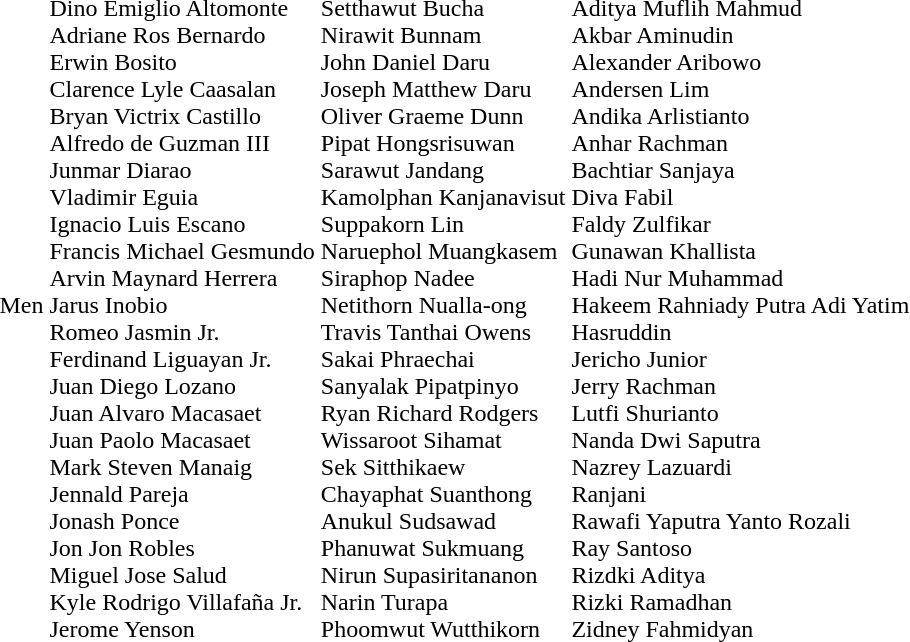<table>
<tr>
<td>Men</td>
<td nowrap=true><br>Dino Emiglio Altomonte<br>Adriane Ros Bernardo<br>Erwin Bosito<br>Clarence Lyle Caasalan<br>Bryan Victrix Castillo<br>Alfredo de Guzman III<br>Junmar Diarao<br>Vladimir Eguia<br>Ignacio Luis Escano<br>Francis Michael Gesmundo<br>Arvin Maynard Herrera<br>Jarus Inobio<br>Romeo Jasmin Jr.<br>Ferdinand Liguayan Jr.<br>Juan Diego Lozano<br>Juan Alvaro Macasaet<br>Juan Paolo Macasaet<br>Mark Steven Manaig<br>Jennald Pareja<br>Jonash Ponce<br>Jon Jon Robles<br>Miguel Jose Salud<br>Kyle Rodrigo Villafaña Jr.<br>Jerome Yenson</td>
<td nowrap=true><br>Setthawut Bucha<br>Nirawit Bunnam<br>John Daniel Daru<br>Joseph Matthew Daru<br>Oliver Graeme Dunn<br>Pipat Hongsrisuwan<br>Sarawut Jandang<br>Kamolphan Kanjanavisut<br>Suppakorn Lin<br>Naruephol Muangkasem<br>Siraphop Nadee<br>Netithorn Nualla-ong<br>Travis Tanthai Owens<br>Sakai Phraechai<br>Sanyalak Pipatpinyo<br>Ryan Richard Rodgers<br>Wissaroot Sihamat<br>Sek Sitthikaew<br>Chayaphat Suanthong<br>Anukul Sudsawad<br>Phanuwat Sukmuang<br>Nirun Supasiritananon<br>Narin Turapa<br>Phoomwut Wutthikorn</td>
<td nowrap=true><br>Aditya Muflih Mahmud<br>Akbar Aminudin<br>Alexander Aribowo<br>Andersen Lim<br>Andika Arlistianto<br>Anhar Rachman<br>Bachtiar Sanjaya<br>Diva Fabil<br>Faldy Zulfikar<br>Gunawan Khallista<br>Hadi Nur Muhammad<br>Hakeem Rahniady Putra Adi Yatim<br>Hasruddin<br>Jericho Junior<br>Jerry Rachman<br>Lutfi Shurianto<br>Nanda Dwi Saputra<br>Nazrey Lazuardi<br>Ranjani<br>Rawafi Yaputra Yanto Rozali<br>Ray Santoso<br>Rizdki Aditya<br>Rizki Ramadhan<br>Zidney Fahmidyan</td>
</tr>
</table>
